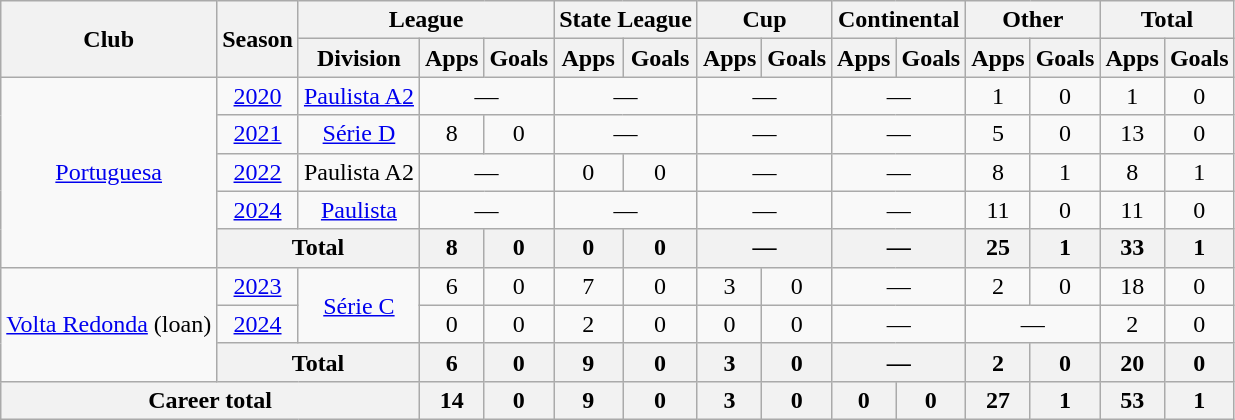<table class="wikitable" style="text-align: center;">
<tr>
<th rowspan="2">Club</th>
<th rowspan="2">Season</th>
<th colspan="3">League</th>
<th colspan="2">State League</th>
<th colspan="2">Cup</th>
<th colspan="2">Continental</th>
<th colspan="2">Other</th>
<th colspan="2">Total</th>
</tr>
<tr>
<th>Division</th>
<th>Apps</th>
<th>Goals</th>
<th>Apps</th>
<th>Goals</th>
<th>Apps</th>
<th>Goals</th>
<th>Apps</th>
<th>Goals</th>
<th>Apps</th>
<th>Goals</th>
<th>Apps</th>
<th>Goals</th>
</tr>
<tr>
<td rowspan="5" valign="center"><a href='#'>Portuguesa</a></td>
<td><a href='#'>2020</a></td>
<td><a href='#'>Paulista A2</a></td>
<td colspan="2">—</td>
<td colspan="2">—</td>
<td colspan="2">—</td>
<td colspan="2">—</td>
<td>1</td>
<td>0</td>
<td>1</td>
<td>0</td>
</tr>
<tr>
<td><a href='#'>2021</a></td>
<td><a href='#'>Série D</a></td>
<td>8</td>
<td>0</td>
<td colspan="2">—</td>
<td colspan="2">—</td>
<td colspan="2">—</td>
<td>5</td>
<td>0</td>
<td>13</td>
<td>0</td>
</tr>
<tr>
<td><a href='#'>2022</a></td>
<td>Paulista A2</td>
<td colspan="2">—</td>
<td>0</td>
<td>0</td>
<td colspan="2">—</td>
<td colspan="2">—</td>
<td>8</td>
<td>1</td>
<td>8</td>
<td>1</td>
</tr>
<tr>
<td><a href='#'>2024</a></td>
<td><a href='#'>Paulista</a></td>
<td colspan="2">—</td>
<td colspan="2">—</td>
<td colspan="2">—</td>
<td colspan="2">—</td>
<td>11</td>
<td>0</td>
<td>11</td>
<td>0</td>
</tr>
<tr>
<th colspan="2">Total</th>
<th>8</th>
<th>0</th>
<th>0</th>
<th>0</th>
<th colspan="2">—</th>
<th colspan="2">—</th>
<th>25</th>
<th>1</th>
<th>33</th>
<th>1</th>
</tr>
<tr>
<td rowspan="3" valign="center"><a href='#'>Volta Redonda</a> (loan)</td>
<td><a href='#'>2023</a></td>
<td rowspan="2"><a href='#'>Série C</a></td>
<td>6</td>
<td>0</td>
<td>7</td>
<td>0</td>
<td>3</td>
<td>0</td>
<td colspan="2">—</td>
<td>2</td>
<td>0</td>
<td>18</td>
<td>0</td>
</tr>
<tr>
<td><a href='#'>2024</a></td>
<td>0</td>
<td>0</td>
<td>2</td>
<td>0</td>
<td>0</td>
<td>0</td>
<td colspan="2">—</td>
<td colspan="2">—</td>
<td>2</td>
<td>0</td>
</tr>
<tr>
<th colspan="2">Total</th>
<th>6</th>
<th>0</th>
<th>9</th>
<th>0</th>
<th>3</th>
<th>0</th>
<th colspan="2">—</th>
<th>2</th>
<th>0</th>
<th>20</th>
<th>0</th>
</tr>
<tr>
<th colspan="3"><strong>Career total</strong></th>
<th>14</th>
<th>0</th>
<th>9</th>
<th>0</th>
<th>3</th>
<th>0</th>
<th>0</th>
<th>0</th>
<th>27</th>
<th>1</th>
<th>53</th>
<th>1</th>
</tr>
</table>
